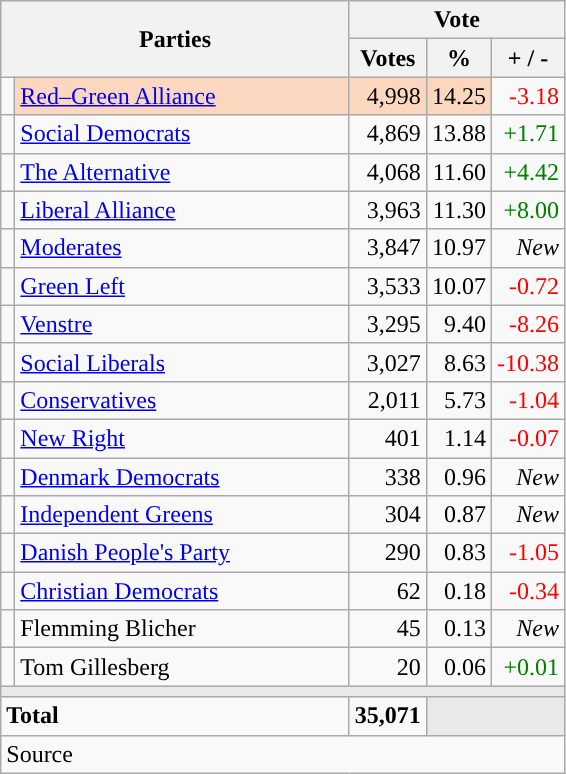<table class="wikitable" style="text-align:right;">
<tr>
<th style="text-align:centre;" rowspan="2" colspan="2" width="225">Parties</th>
<th colspan="3">Vote</th>
</tr>
<tr>
<th width="15">Votes</th>
<th width="15">%</th>
<th width="15">+ / -</th>
</tr>
<tr>
<td width="2" style="color:inherit;background:"></td>
<td bgcolor=#fcd7c0  align="left"><a href='#'>Red–Green Alliance</a></td>
<td bgcolor=#fcd7c0>4,998</td>
<td bgcolor=#fcd7c0>14.25</td>
<td style=color:red;>-3.18</td>
</tr>
<tr>
<td width="2" style="color:inherit;background:"></td>
<td align="left"><a href='#'>Social Democrats</a></td>
<td>4,869</td>
<td>13.88</td>
<td style=color:green;>+1.71</td>
</tr>
<tr>
<td width="2" style="color:inherit;background:"></td>
<td align="left"><a href='#'>The Alternative</a></td>
<td>4,068</td>
<td>11.60</td>
<td style=color:green;>+4.42</td>
</tr>
<tr>
<td width="2" style="color:inherit;background:"></td>
<td align="left"><a href='#'>Liberal Alliance</a></td>
<td>3,963</td>
<td>11.30</td>
<td style=color:green;>+8.00</td>
</tr>
<tr>
<td width="2" style="color:inherit;background:"></td>
<td align="left"><a href='#'>Moderates</a></td>
<td>3,847</td>
<td>10.97</td>
<td><em>New</em></td>
</tr>
<tr>
<td width="2" style="color:inherit;background:"></td>
<td align="left"><a href='#'>Green Left</a></td>
<td>3,533</td>
<td>10.07</td>
<td style=color:red;>-0.72</td>
</tr>
<tr>
<td width="2" style="color:inherit;background:"></td>
<td align="left"><a href='#'>Venstre</a></td>
<td>3,295</td>
<td>9.40</td>
<td style=color:red;>-8.26</td>
</tr>
<tr>
<td width="2" style="color:inherit;background:"></td>
<td align="left"><a href='#'>Social Liberals</a></td>
<td>3,027</td>
<td>8.63</td>
<td style=color:red;>-10.38</td>
</tr>
<tr>
<td width="2" style="color:inherit;background:"></td>
<td align="left"><a href='#'>Conservatives</a></td>
<td>2,011</td>
<td>5.73</td>
<td style=color:red;>-1.04</td>
</tr>
<tr>
<td width="2" style="color:inherit;background:"></td>
<td align="left"><a href='#'>New Right</a></td>
<td>401</td>
<td>1.14</td>
<td style=color:red;>-0.07</td>
</tr>
<tr>
<td width="2" style="color:inherit;background:"></td>
<td align="left"><a href='#'>Denmark Democrats</a></td>
<td>338</td>
<td>0.96</td>
<td><em>New</em></td>
</tr>
<tr>
<td width="2" style="color:inherit;background:"></td>
<td align="left"><a href='#'>Independent Greens</a></td>
<td>304</td>
<td>0.87</td>
<td><em>New</em></td>
</tr>
<tr>
<td width="2" style="color:inherit;background:"></td>
<td align="left"><a href='#'>Danish People's Party</a></td>
<td>290</td>
<td>0.83</td>
<td style=color:red;>-1.05</td>
</tr>
<tr>
<td width="2" style="color:inherit;background:"></td>
<td align="left"><a href='#'>Christian Democrats</a></td>
<td>62</td>
<td>0.18</td>
<td style=color:red;>-0.34</td>
</tr>
<tr>
<td width="2" style="color:inherit;background:"></td>
<td align="left">Flemming Blicher</td>
<td>45</td>
<td>0.13</td>
<td><em>New</em></td>
</tr>
<tr>
<td width="2" style="color:inherit;background:"></td>
<td align="left">Tom Gillesberg</td>
<td>20</td>
<td>0.06</td>
<td style=color:green;>+0.01</td>
</tr>
<tr>
<td colspan="7" bgcolor="#E9E9E9"></td>
</tr>
<tr>
<td align="left" colspan="2"><strong>Total</strong></td>
<td><strong>35,071</strong></td>
<td bgcolor="#E9E9E9" colspan="2"></td>
</tr>
<tr>
<td align="left" colspan="6">Source</td>
</tr>
</table>
